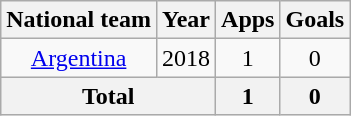<table class="wikitable" style="text-align:center">
<tr>
<th>National team</th>
<th>Year</th>
<th>Apps</th>
<th>Goals</th>
</tr>
<tr>
<td><a href='#'>Argentina</a></td>
<td>2018</td>
<td>1</td>
<td>0</td>
</tr>
<tr>
<th colspan="2">Total</th>
<th>1</th>
<th>0</th>
</tr>
</table>
